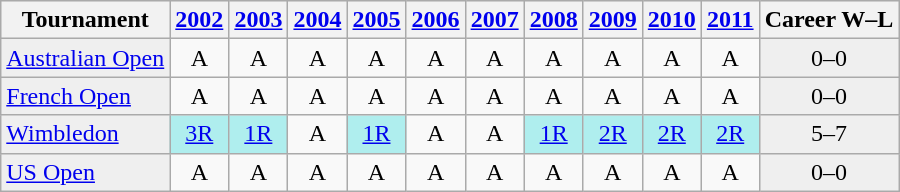<table class="wikitable">
<tr style="background:#efefef;">
<th>Tournament</th>
<th><a href='#'>2002</a></th>
<th><a href='#'>2003</a></th>
<th><a href='#'>2004</a></th>
<th><a href='#'>2005</a></th>
<th><a href='#'>2006</a></th>
<th><a href='#'>2007</a></th>
<th><a href='#'>2008</a></th>
<th><a href='#'>2009</a></th>
<th><a href='#'>2010</a></th>
<th><a href='#'>2011</a></th>
<th>Career W–L</th>
</tr>
<tr>
<td style="background:#EFEFEF;"><a href='#'>Australian Open</a></td>
<td style="text-align:center;">A</td>
<td style="text-align:center;">A</td>
<td style="text-align:center;">A</td>
<td style="text-align:center;">A</td>
<td style="text-align:center;">A</td>
<td style="text-align:center;">A</td>
<td style="text-align:center;">A</td>
<td style="text-align:center;">A</td>
<td style="text-align:center;">A</td>
<td style="text-align:center;">A</td>
<td style="text-align:center; background:#efefef;">0–0</td>
</tr>
<tr>
<td style="background:#EFEFEF;"><a href='#'>French Open</a></td>
<td style="text-align:center;">A</td>
<td style="text-align:center;">A</td>
<td style="text-align:center;">A</td>
<td style="text-align:center;">A</td>
<td style="text-align:center;">A</td>
<td style="text-align:center;">A</td>
<td style="text-align:center;">A</td>
<td style="text-align:center;">A</td>
<td style="text-align:center;">A</td>
<td style="text-align:center;">A</td>
<td style="text-align:center; background:#efefef;">0–0</td>
</tr>
<tr>
<td style="background:#EFEFEF;"><a href='#'>Wimbledon</a></td>
<td style="text-align:center; background:#afeeee;"><a href='#'>3R</a></td>
<td style="text-align:center; background:#afeeee;"><a href='#'>1R</a></td>
<td style="text-align:center;">A</td>
<td style="text-align:center; background:#afeeee;"><a href='#'>1R</a></td>
<td style="text-align:center;">A</td>
<td style="text-align:center;">A</td>
<td style="text-align:center; background:#afeeee;"><a href='#'>1R</a></td>
<td style="text-align:center; background:#afeeee;"><a href='#'>2R</a></td>
<td style="text-align:center; background:#afeeee;"><a href='#'>2R</a></td>
<td style="text-align:center; background:#afeeee;"><a href='#'>2R</a></td>
<td style="text-align:center; background:#efefef;">5–7</td>
</tr>
<tr>
<td style="background:#EFEFEF;"><a href='#'>US Open</a></td>
<td style="text-align:center;">A</td>
<td style="text-align:center;">A</td>
<td style="text-align:center;">A</td>
<td style="text-align:center;">A</td>
<td style="text-align:center;">A</td>
<td style="text-align:center;">A</td>
<td style="text-align:center;">A</td>
<td style="text-align:center;">A</td>
<td style="text-align:center;">A</td>
<td style="text-align:center;">A</td>
<td style="text-align:center; background:#efefef;">0–0</td>
</tr>
</table>
